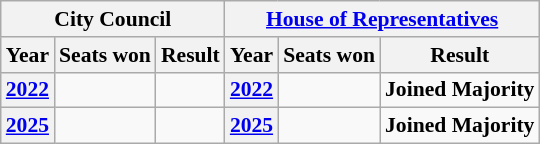<table class="wikitable" style="text-align:center; font-size:90%">
<tr>
<th colspan="3">City Council</th>
<th colspan="3"><a href='#'>House of Representatives</a></th>
</tr>
<tr>
<th>Year</th>
<th>Seats won</th>
<th>Result</th>
<th>Year</th>
<th>Seats won</th>
<th>Result</th>
</tr>
<tr>
<th><a href='#'>2022</a></th>
<td></td>
<td></td>
<th><a href='#'>2022</a></th>
<td></td>
<td><strong>Joined Majority</strong></td>
</tr>
<tr>
<th><a href='#'>2025</a></th>
<td></td>
<td></td>
<th><a href='#'>2025</a></th>
<td></td>
<td><strong>Joined Majority</strong></td>
</tr>
</table>
